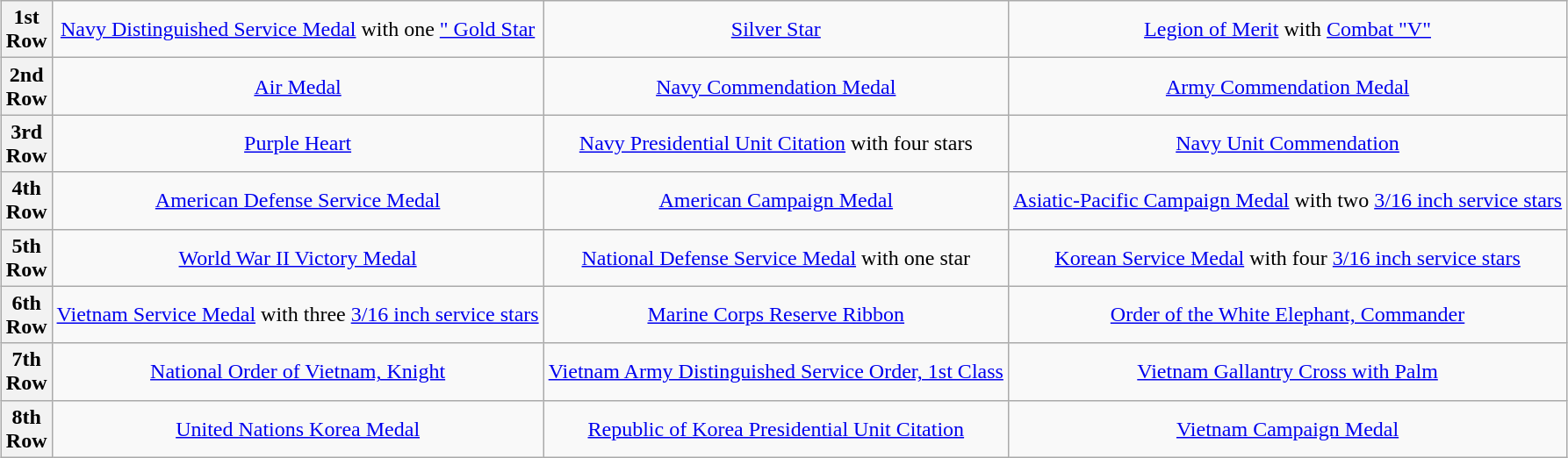<table class="wikitable" style="margin:1em auto; text-align:center;">
<tr>
<th>1st<br>Row</th>
<td colspan="3"><a href='#'>Navy Distinguished Service Medal</a> with one <a href='#'>" Gold Star</a></td>
<td colspan="5"><a href='#'>Silver Star</a></td>
<td colspan="3"><a href='#'>Legion of Merit</a> with <a href='#'>Combat "V"</a></td>
</tr>
<tr>
<th>2nd<br>Row</th>
<td colspan="4"><a href='#'>Air Medal</a></td>
<td colspan="4"><a href='#'>Navy Commendation Medal</a></td>
<td colspan="4"><a href='#'>Army Commendation Medal</a></td>
</tr>
<tr>
<th>3rd<br>Row</th>
<td colspan="4"><a href='#'>Purple Heart</a></td>
<td colspan="4"><a href='#'>Navy Presidential Unit Citation</a> with four stars</td>
<td colspan="4"><a href='#'>Navy Unit Commendation</a></td>
</tr>
<tr>
<th>4th<br>Row</th>
<td colspan="4"><a href='#'>American Defense Service Medal</a></td>
<td colspan="4"><a href='#'>American Campaign Medal</a></td>
<td colspan="4"><a href='#'>Asiatic-Pacific Campaign Medal</a> with two <a href='#'>3/16 inch service stars</a></td>
</tr>
<tr>
<th>5th<br>Row</th>
<td colspan="4"><a href='#'>World War II Victory Medal</a></td>
<td colspan="4"><a href='#'>National Defense Service Medal</a> with one star</td>
<td colspan="4"><a href='#'>Korean Service Medal</a> with four <a href='#'>3/16 inch service stars</a></td>
</tr>
<tr>
<th>6th<br>Row</th>
<td colspan="4"><a href='#'>Vietnam Service Medal</a> with three <a href='#'>3/16 inch service stars</a></td>
<td colspan="4"><a href='#'>Marine Corps Reserve Ribbon</a></td>
<td colspan="4"><a href='#'>Order of the White Elephant, Commander</a></td>
</tr>
<tr>
<th>7th<br>Row</th>
<td colspan="4"><a href='#'>National Order of Vietnam, Knight</a></td>
<td colspan="4"><a href='#'>Vietnam Army Distinguished Service Order, 1st Class</a></td>
<td colspan="4"><a href='#'>Vietnam Gallantry Cross with Palm</a></td>
</tr>
<tr>
<th>8th<br>Row</th>
<td colspan="4"><a href='#'>United Nations Korea Medal</a></td>
<td colspan="4"><a href='#'>Republic of Korea Presidential Unit Citation</a></td>
<td colspan="4"><a href='#'>Vietnam Campaign Medal</a></td>
</tr>
</table>
